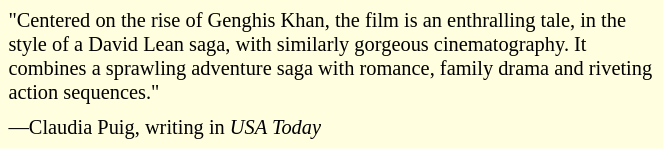<table class="toccolours" style="float: left; margin-left: 1em; margin-right: 2em; font-size: 85%; background:#FFFFE0; color:black; width:40em; max-width: 35%;" cellspacing="5">
<tr>
<td style="text-align: left;">"Centered on the rise of Genghis Khan, the film is an enthralling tale, in the style of a David Lean saga, with similarly gorgeous cinematography. It combines a sprawling adventure saga with romance, family drama and riveting action sequences."</td>
</tr>
<tr>
<td style="text-align: left;">—Claudia Puig, writing in <em>USA Today</em></td>
</tr>
</table>
